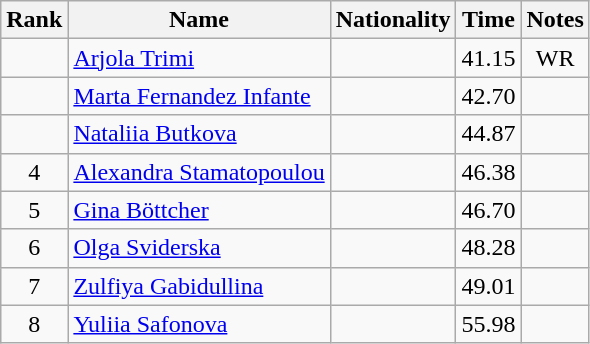<table class="wikitable sortable" style="text-align:center">
<tr>
<th>Rank</th>
<th>Name</th>
<th>Nationality</th>
<th>Time</th>
<th>Notes</th>
</tr>
<tr>
<td></td>
<td align=left><a href='#'>Arjola Trimi</a></td>
<td align=left></td>
<td>41.15</td>
<td>WR</td>
</tr>
<tr>
<td></td>
<td align=left><a href='#'>Marta Fernandez Infante</a></td>
<td align=left></td>
<td>42.70</td>
<td></td>
</tr>
<tr>
<td></td>
<td align=left><a href='#'>Nataliia Butkova</a></td>
<td align=left></td>
<td>44.87</td>
<td></td>
</tr>
<tr>
<td>4</td>
<td align=left><a href='#'>Alexandra Stamatopoulou</a></td>
<td align=left></td>
<td>46.38</td>
<td></td>
</tr>
<tr>
<td>5</td>
<td align=left><a href='#'>Gina Böttcher</a></td>
<td align=left></td>
<td>46.70</td>
<td></td>
</tr>
<tr>
<td>6</td>
<td align=left><a href='#'>Olga Sviderska</a></td>
<td align=left></td>
<td>48.28</td>
<td></td>
</tr>
<tr>
<td>7</td>
<td align=left><a href='#'>Zulfiya Gabidullina</a></td>
<td align=left></td>
<td>49.01</td>
<td></td>
</tr>
<tr>
<td>8</td>
<td align=left><a href='#'>Yuliia Safonova</a></td>
<td align=left></td>
<td>55.98</td>
<td></td>
</tr>
</table>
